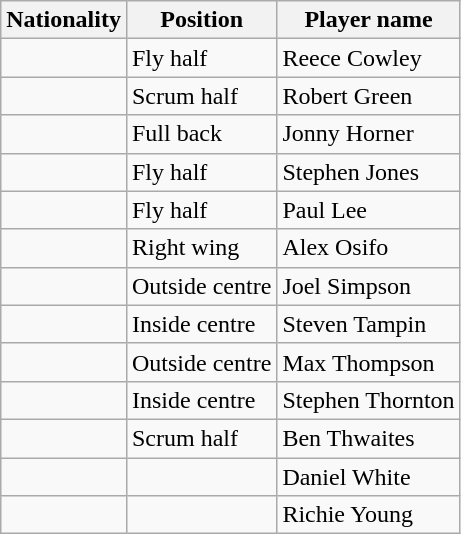<table class=wikitable unsortable>
<tr>
<th>Nationality</th>
<th>Position</th>
<th>Player name</th>
</tr>
<tr>
<td></td>
<td>Fly half</td>
<td>Reece Cowley</td>
</tr>
<tr>
<td></td>
<td>Scrum half</td>
<td>Robert Green</td>
</tr>
<tr>
<td></td>
<td>Full back</td>
<td>Jonny Horner</td>
</tr>
<tr>
<td></td>
<td>Fly half</td>
<td>Stephen Jones</td>
</tr>
<tr>
<td></td>
<td>Fly half</td>
<td>Paul Lee</td>
</tr>
<tr>
<td></td>
<td>Right wing</td>
<td>Alex Osifo</td>
</tr>
<tr>
<td></td>
<td>Outside centre</td>
<td>Joel Simpson</td>
</tr>
<tr>
<td></td>
<td>Inside centre</td>
<td>Steven Tampin</td>
</tr>
<tr>
<td></td>
<td>Outside centre</td>
<td>Max Thompson</td>
</tr>
<tr>
<td></td>
<td>Inside centre</td>
<td>Stephen Thornton</td>
</tr>
<tr>
<td></td>
<td>Scrum half</td>
<td>Ben Thwaites</td>
</tr>
<tr>
<td></td>
<td></td>
<td>Daniel White</td>
</tr>
<tr>
<td></td>
<td></td>
<td>Richie Young</td>
</tr>
</table>
